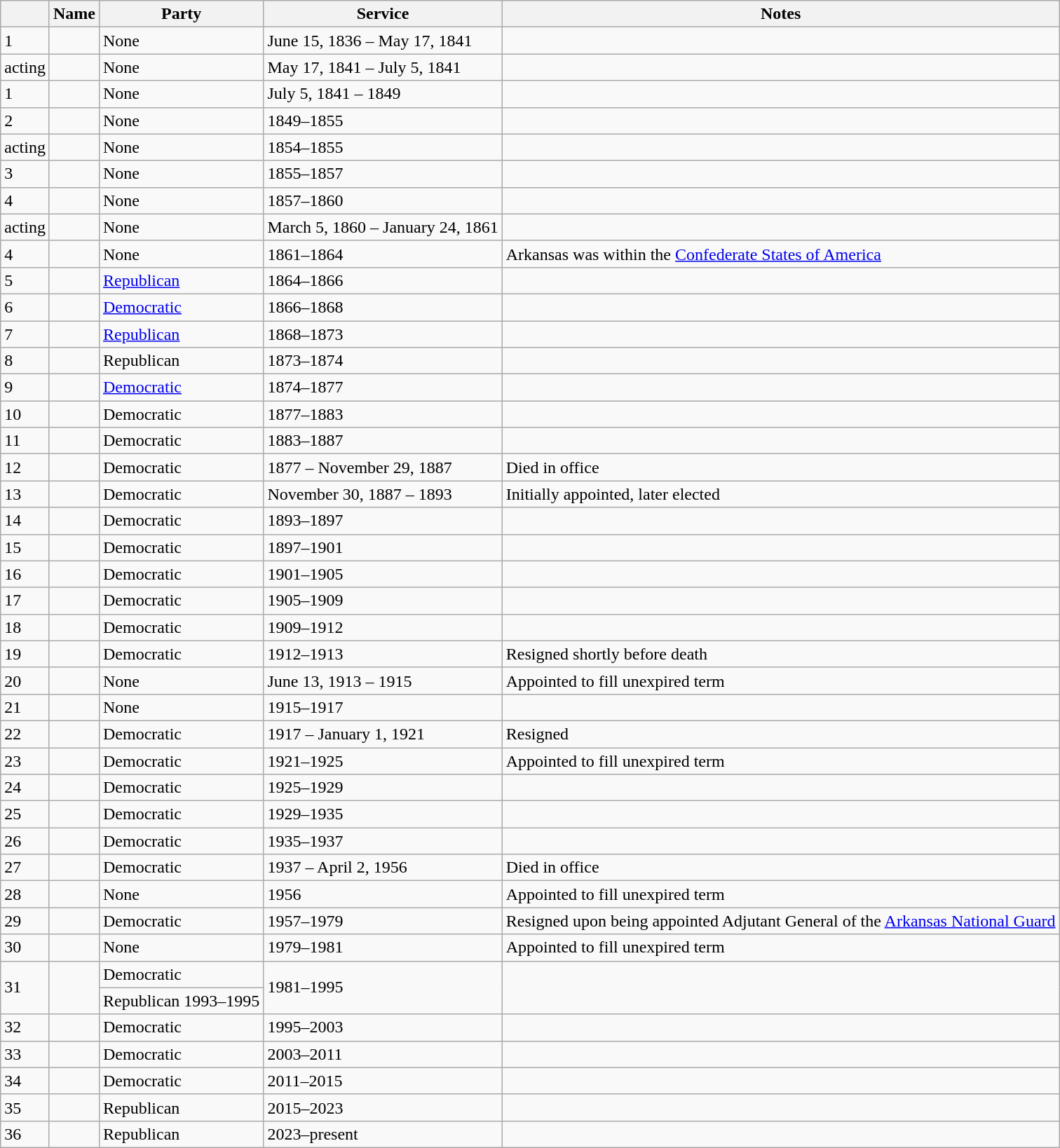<table class="wikitable sortable">
<tr>
<th></th>
<th>Name</th>
<th>Party</th>
<th>Service</th>
<th>Notes</th>
</tr>
<tr>
<td>1</td>
<td></td>
<td>None</td>
<td>June 15, 1836 – May 17, 1841</td>
<td></td>
</tr>
<tr>
<td>acting</td>
<td></td>
<td>None</td>
<td>May 17, 1841 – July 5, 1841</td>
<td></td>
</tr>
<tr>
<td>1</td>
<td></td>
<td>None</td>
<td>July 5, 1841 – 1849</td>
<td></td>
</tr>
<tr>
<td>2</td>
<td></td>
<td>None</td>
<td>1849–1855</td>
<td></td>
</tr>
<tr>
<td>acting</td>
<td></td>
<td>None</td>
<td>1854–1855</td>
<td></td>
</tr>
<tr>
<td>3</td>
<td></td>
<td>None</td>
<td>1855–1857</td>
<td></td>
</tr>
<tr>
<td>4</td>
<td></td>
<td>None</td>
<td>1857–1860</td>
<td></td>
</tr>
<tr>
<td>acting</td>
<td></td>
<td>None</td>
<td>March 5, 1860 – January 24, 1861</td>
<td></td>
</tr>
<tr>
<td>4</td>
<td></td>
<td>None</td>
<td>1861–1864</td>
<td>Arkansas was within the <a href='#'>Confederate States of America</a></td>
</tr>
<tr>
<td>5</td>
<td></td>
<td><a href='#'>Republican</a></td>
<td>1864–1866</td>
<td></td>
</tr>
<tr>
<td>6</td>
<td></td>
<td><a href='#'>Democratic</a></td>
<td>1866–1868</td>
<td></td>
</tr>
<tr>
<td>7</td>
<td></td>
<td><a href='#'>Republican</a></td>
<td>1868–1873</td>
<td></td>
</tr>
<tr>
<td>8</td>
<td></td>
<td>Republican</td>
<td>1873–1874</td>
<td></td>
</tr>
<tr>
<td>9</td>
<td></td>
<td><a href='#'>Democratic</a></td>
<td>1874–1877</td>
<td></td>
</tr>
<tr>
<td>10</td>
<td></td>
<td>Democratic</td>
<td>1877–1883</td>
<td></td>
</tr>
<tr>
<td>11</td>
<td></td>
<td>Democratic</td>
<td>1883–1887</td>
<td></td>
</tr>
<tr>
<td>12</td>
<td></td>
<td>Democratic</td>
<td>1877 – November 29, 1887</td>
<td>Died in office</td>
</tr>
<tr>
<td>13</td>
<td></td>
<td>Democratic</td>
<td>November 30, 1887 – 1893</td>
<td>Initially appointed, later elected</td>
</tr>
<tr>
<td>14</td>
<td></td>
<td>Democratic</td>
<td>1893–1897</td>
<td></td>
</tr>
<tr>
<td>15</td>
<td></td>
<td>Democratic</td>
<td>1897–1901</td>
<td></td>
</tr>
<tr>
<td>16</td>
<td></td>
<td>Democratic</td>
<td>1901–1905</td>
<td></td>
</tr>
<tr>
<td>17</td>
<td></td>
<td>Democratic</td>
<td>1905–1909</td>
<td></td>
</tr>
<tr>
<td>18</td>
<td></td>
<td>Democratic</td>
<td>1909–1912</td>
<td></td>
</tr>
<tr>
<td>19</td>
<td></td>
<td>Democratic</td>
<td>1912–1913</td>
<td>Resigned shortly before death</td>
</tr>
<tr>
<td>20</td>
<td></td>
<td>None</td>
<td>June 13, 1913 – 1915</td>
<td>Appointed to fill unexpired term</td>
</tr>
<tr>
<td>21</td>
<td></td>
<td>None</td>
<td>1915–1917</td>
<td></td>
</tr>
<tr>
<td>22</td>
<td></td>
<td>Democratic</td>
<td>1917 – January 1, 1921</td>
<td>Resigned</td>
</tr>
<tr>
<td>23</td>
<td></td>
<td>Democratic</td>
<td>1921–1925</td>
<td>Appointed to fill unexpired term</td>
</tr>
<tr>
<td>24</td>
<td></td>
<td>Democratic</td>
<td>1925–1929</td>
<td></td>
</tr>
<tr>
<td>25</td>
<td></td>
<td>Democratic</td>
<td>1929–1935</td>
<td></td>
</tr>
<tr>
<td>26</td>
<td></td>
<td>Democratic</td>
<td>1935–1937</td>
<td></td>
</tr>
<tr>
<td>27</td>
<td></td>
<td>Democratic</td>
<td>1937 – April 2, 1956</td>
<td>Died in office</td>
</tr>
<tr>
<td>28</td>
<td></td>
<td>None</td>
<td>1956</td>
<td>Appointed to fill unexpired term</td>
</tr>
<tr>
<td>29</td>
<td></td>
<td>Democratic</td>
<td>1957–1979</td>
<td>Resigned upon being appointed Adjutant General of the <a href='#'>Arkansas National Guard</a></td>
</tr>
<tr>
<td>30</td>
<td></td>
<td>None</td>
<td>1979–1981</td>
<td>Appointed to fill unexpired term</td>
</tr>
<tr>
<td rowspan=2>31</td>
<td rowspan=2></td>
<td>Democratic</td>
<td rowspan=2>1981–1995</td>
<td rowspan=2></td>
</tr>
<tr>
<td>Republican 1993–1995</td>
</tr>
<tr>
<td>32</td>
<td></td>
<td>Democratic</td>
<td>1995–2003</td>
<td></td>
</tr>
<tr>
<td>33</td>
<td></td>
<td>Democratic</td>
<td>2003–2011</td>
<td></td>
</tr>
<tr>
<td>34</td>
<td></td>
<td>Democratic</td>
<td>2011–2015</td>
<td></td>
</tr>
<tr>
<td>35</td>
<td></td>
<td>Republican</td>
<td>2015–2023</td>
<td></td>
</tr>
<tr>
<td>36</td>
<td></td>
<td>Republican</td>
<td>2023–present</td>
<td></td>
</tr>
</table>
